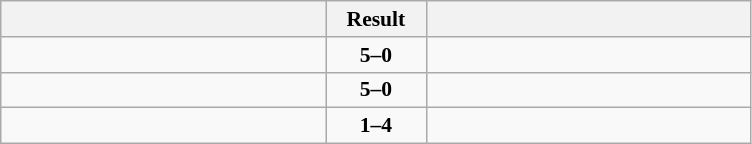<table class="wikitable" style="text-align:center; font-size:90%">
<tr>
<th width=210></th>
<th width=60>Result</th>
<th width=210></th>
</tr>
<tr>
<td align=left><strong></strong></td>
<td><strong>5–0</strong></td>
<td align=left></td>
</tr>
<tr>
<td align=left><strong></strong></td>
<td><strong>5–0</strong></td>
<td align=left></td>
</tr>
<tr>
<td align=left></td>
<td><strong>1–4</strong></td>
<td align=left><strong></strong></td>
</tr>
</table>
